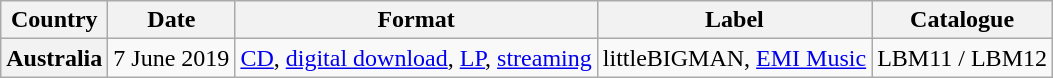<table class="wikitable plainrowheaders">
<tr>
<th scope="col">Country</th>
<th scope="col">Date</th>
<th scope="col">Format</th>
<th scope="col">Label</th>
<th scope="col">Catalogue</th>
</tr>
<tr>
<th scope="row">Australia</th>
<td>7 June 2019</td>
<td><a href='#'>CD</a>, <a href='#'>digital download</a>, <a href='#'>LP</a>, <a href='#'>streaming</a></td>
<td>littleBIGMAN, <a href='#'>EMI Music</a></td>
<td>LBM11 / LBM12</td>
</tr>
</table>
